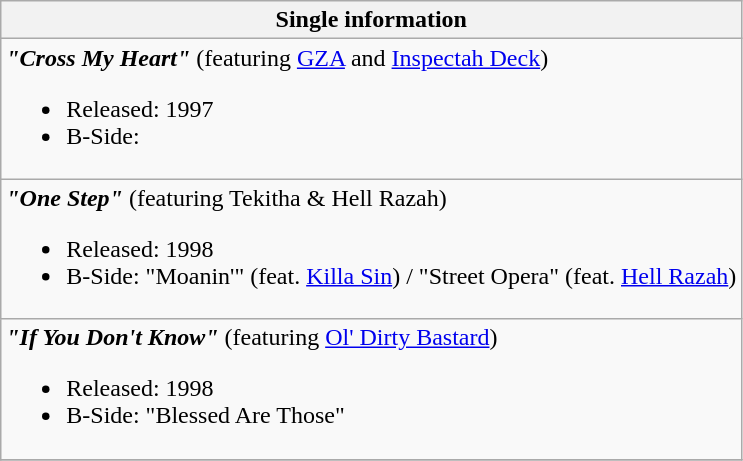<table class="wikitable">
<tr>
<th>Single information</th>
</tr>
<tr>
<td><strong><em>"Cross My Heart"</em></strong> (featuring <a href='#'>GZA</a> and <a href='#'>Inspectah Deck</a>)<br><ul><li>Released: 1997</li><li>B-Side:</li></ul></td>
</tr>
<tr>
<td><strong><em>"One Step"</em></strong> (featuring Tekitha & Hell Razah)<br><ul><li>Released: 1998</li><li>B-Side: "Moanin'" (feat. <a href='#'>Killa Sin</a>) / "Street Opera" (feat. <a href='#'>Hell Razah</a>)</li></ul></td>
</tr>
<tr>
<td><strong><em>"If You Don't Know"</em></strong> (featuring <a href='#'>Ol' Dirty Bastard</a>)<br><ul><li>Released: 1998</li><li>B-Side: "Blessed Are Those"</li></ul></td>
</tr>
<tr>
</tr>
</table>
